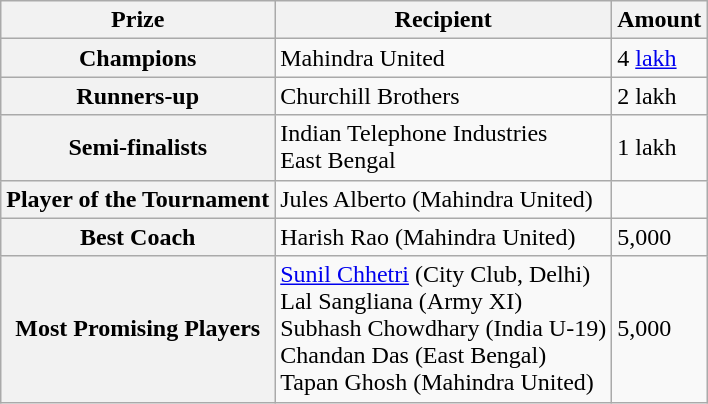<table class="wikitable">
<tr>
<th>Prize</th>
<th>Recipient</th>
<th>Amount</th>
</tr>
<tr>
<th>Champions</th>
<td>Mahindra United</td>
<td>4 <a href='#'>lakh</a></td>
</tr>
<tr>
<th>Runners-up</th>
<td>Churchill Brothers</td>
<td>2 lakh</td>
</tr>
<tr>
<th>Semi-finalists</th>
<td>Indian Telephone Industries<br>East Bengal</td>
<td>1 lakh</td>
</tr>
<tr>
<th>Player of the Tournament</th>
<td>Jules Alberto (Mahindra United)</td>
<td></td>
</tr>
<tr>
<th>Best Coach</th>
<td>Harish Rao (Mahindra United)</td>
<td>5,000</td>
</tr>
<tr>
<th>Most Promising Players</th>
<td><a href='#'>Sunil Chhetri</a> (City Club, Delhi)<br>Lal Sangliana (Army XI)<br>Subhash Chowdhary (India U-19)<br>Chandan Das (East Bengal)<br>Tapan Ghosh (Mahindra United)</td>
<td>5,000</td>
</tr>
</table>
